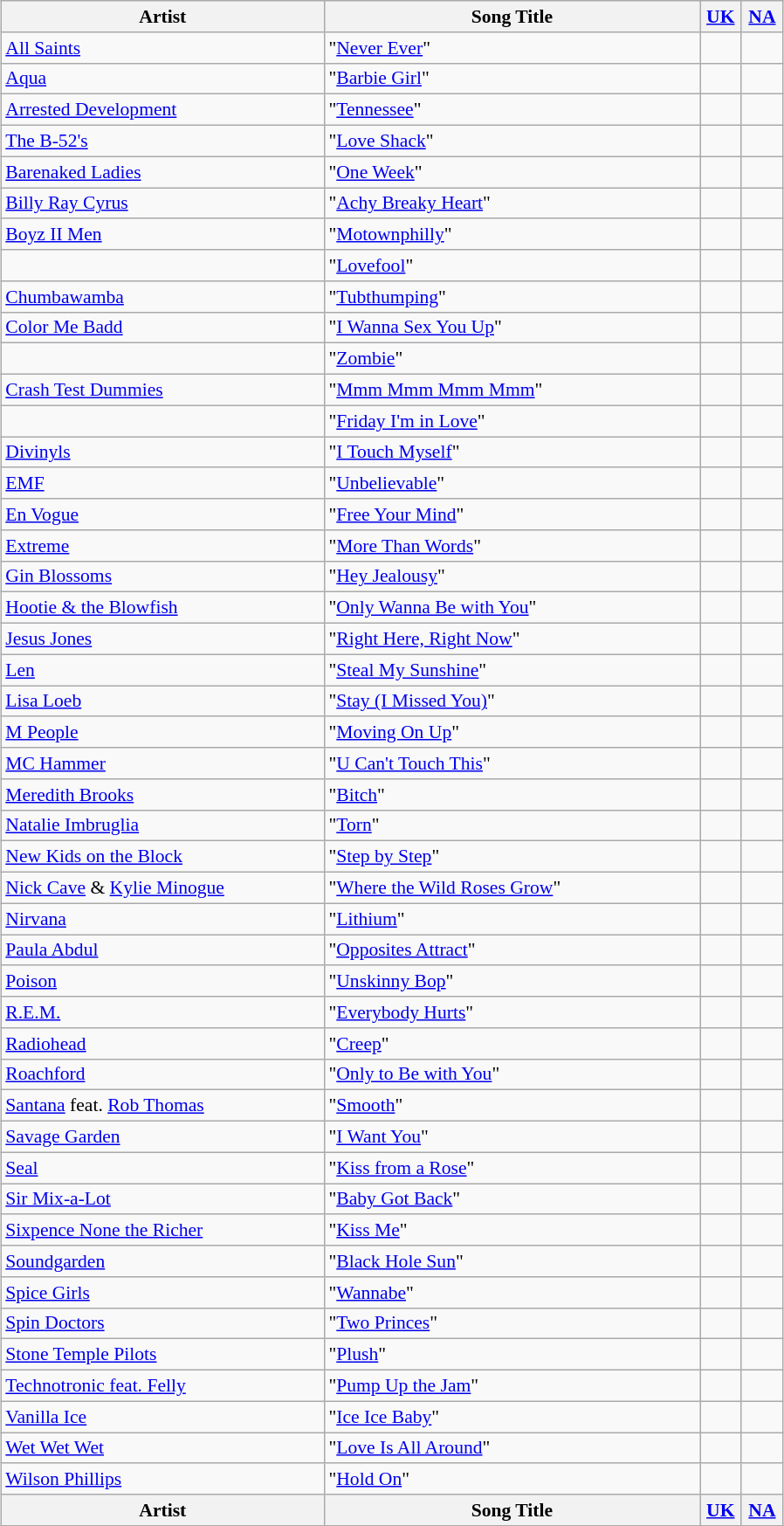<table class="wikitable sortable" style="font-size:90%; text-align:left; margin: 5px;">
<tr>
<th style="width:240px;">Artist</th>
<th style="width:280px;">Song Title</th>
<th width=25px><a href='#'>UK</a></th>
<th width=25px><a href='#'>NA</a></th>
</tr>
<tr>
<td><a href='#'>All Saints</a></td>
<td>"<a href='#'>Never Ever</a>"</td>
<td></td>
<td></td>
</tr>
<tr>
<td><a href='#'>Aqua</a></td>
<td>"<a href='#'>Barbie Girl</a>"</td>
<td></td>
<td></td>
</tr>
<tr>
<td><a href='#'>Arrested Development</a></td>
<td>"<a href='#'>Tennessee</a>"</td>
<td></td>
<td></td>
</tr>
<tr>
<td><a href='#'>The B-52's</a></td>
<td>"<a href='#'>Love Shack</a>"</td>
<td></td>
<td></td>
</tr>
<tr>
<td><a href='#'>Barenaked Ladies</a></td>
<td>"<a href='#'>One Week</a>"</td>
<td></td>
<td></td>
</tr>
<tr>
<td><a href='#'>Billy Ray Cyrus</a></td>
<td>"<a href='#'>Achy Breaky Heart</a>"</td>
<td></td>
<td></td>
</tr>
<tr>
<td><a href='#'>Boyz II Men</a></td>
<td>"<a href='#'>Motownphilly</a>"</td>
<td></td>
<td></td>
</tr>
<tr>
<td></td>
<td>"<a href='#'>Lovefool</a>"</td>
<td></td>
<td></td>
</tr>
<tr>
<td><a href='#'>Chumbawamba</a></td>
<td>"<a href='#'>Tubthumping</a>"</td>
<td></td>
<td></td>
</tr>
<tr>
<td><a href='#'>Color Me Badd</a></td>
<td>"<a href='#'>I Wanna Sex You Up</a>"</td>
<td></td>
<td></td>
</tr>
<tr>
<td></td>
<td>"<a href='#'>Zombie</a>"</td>
<td></td>
<td></td>
</tr>
<tr>
<td><a href='#'>Crash Test Dummies</a></td>
<td>"<a href='#'>Mmm Mmm Mmm Mmm</a>"</td>
<td></td>
<td></td>
</tr>
<tr>
<td></td>
<td>"<a href='#'>Friday I'm in Love</a>"</td>
<td></td>
<td></td>
</tr>
<tr>
<td><a href='#'>Divinyls</a></td>
<td>"<a href='#'>I Touch Myself</a>"</td>
<td></td>
<td></td>
</tr>
<tr>
<td><a href='#'>EMF</a></td>
<td>"<a href='#'>Unbelievable</a>"</td>
<td></td>
<td></td>
</tr>
<tr>
<td><a href='#'>En Vogue</a></td>
<td>"<a href='#'>Free Your Mind</a>"</td>
<td></td>
<td></td>
</tr>
<tr>
<td><a href='#'>Extreme</a></td>
<td>"<a href='#'>More Than Words</a>"</td>
<td></td>
<td></td>
</tr>
<tr>
<td><a href='#'>Gin Blossoms</a></td>
<td>"<a href='#'>Hey Jealousy</a>"</td>
<td></td>
<td></td>
</tr>
<tr>
<td><a href='#'>Hootie & the Blowfish</a></td>
<td>"<a href='#'>Only Wanna Be with You</a>"</td>
<td></td>
<td></td>
</tr>
<tr>
<td><a href='#'>Jesus Jones</a></td>
<td>"<a href='#'>Right Here, Right Now</a>"</td>
<td></td>
<td></td>
</tr>
<tr>
<td><a href='#'>Len</a></td>
<td>"<a href='#'>Steal My Sunshine</a>"</td>
<td></td>
<td></td>
</tr>
<tr>
<td><a href='#'>Lisa Loeb</a></td>
<td>"<a href='#'>Stay (I Missed You)</a>"</td>
<td></td>
<td></td>
</tr>
<tr>
<td><a href='#'>M People</a></td>
<td>"<a href='#'>Moving On Up</a>"</td>
<td></td>
<td></td>
</tr>
<tr>
<td><a href='#'>MC Hammer</a></td>
<td>"<a href='#'>U Can't Touch This</a>"</td>
<td></td>
<td></td>
</tr>
<tr>
<td><a href='#'>Meredith Brooks</a></td>
<td>"<a href='#'>Bitch</a>"</td>
<td></td>
<td></td>
</tr>
<tr>
<td><a href='#'>Natalie Imbruglia</a></td>
<td>"<a href='#'>Torn</a>"</td>
<td></td>
<td></td>
</tr>
<tr>
<td><a href='#'>New Kids on the Block</a></td>
<td>"<a href='#'>Step by Step</a>"</td>
<td></td>
<td></td>
</tr>
<tr>
<td><a href='#'>Nick Cave</a> & <a href='#'>Kylie Minogue</a></td>
<td>"<a href='#'>Where the Wild Roses Grow</a>"</td>
<td></td>
<td></td>
</tr>
<tr>
<td><a href='#'>Nirvana</a></td>
<td>"<a href='#'>Lithium</a>"</td>
<td></td>
<td></td>
</tr>
<tr>
<td><a href='#'>Paula Abdul</a></td>
<td>"<a href='#'>Opposites Attract</a>"</td>
<td></td>
<td></td>
</tr>
<tr>
<td><a href='#'>Poison</a></td>
<td>"<a href='#'>Unskinny Bop</a>"</td>
<td></td>
<td></td>
</tr>
<tr>
<td><a href='#'>R.E.M.</a></td>
<td>"<a href='#'>Everybody Hurts</a>"</td>
<td></td>
<td></td>
</tr>
<tr>
<td><a href='#'>Radiohead</a></td>
<td>"<a href='#'>Creep</a>"</td>
<td></td>
<td></td>
</tr>
<tr>
<td><a href='#'>Roachford</a></td>
<td>"<a href='#'>Only to Be with You</a>"</td>
<td></td>
<td></td>
</tr>
<tr>
<td><a href='#'>Santana</a> feat. <a href='#'>Rob Thomas</a></td>
<td>"<a href='#'>Smooth</a>"</td>
<td></td>
<td></td>
</tr>
<tr>
<td><a href='#'>Savage Garden</a></td>
<td>"<a href='#'>I Want You</a>"</td>
<td></td>
<td></td>
</tr>
<tr>
<td><a href='#'>Seal</a></td>
<td>"<a href='#'>Kiss from a Rose</a>"</td>
<td></td>
<td></td>
</tr>
<tr>
<td><a href='#'>Sir Mix-a-Lot</a></td>
<td>"<a href='#'>Baby Got Back</a>"</td>
<td></td>
<td></td>
</tr>
<tr>
<td><a href='#'>Sixpence None the Richer</a></td>
<td>"<a href='#'>Kiss Me</a>"</td>
<td></td>
<td></td>
</tr>
<tr>
<td><a href='#'>Soundgarden</a></td>
<td>"<a href='#'>Black Hole Sun</a>"</td>
<td></td>
<td></td>
</tr>
<tr>
<td><a href='#'>Spice Girls</a></td>
<td>"<a href='#'>Wannabe</a>"</td>
<td></td>
<td></td>
</tr>
<tr>
<td><a href='#'>Spin Doctors</a></td>
<td>"<a href='#'>Two Princes</a>"</td>
<td></td>
<td></td>
</tr>
<tr>
<td><a href='#'>Stone Temple Pilots</a></td>
<td>"<a href='#'>Plush</a>"</td>
<td></td>
<td></td>
</tr>
<tr>
<td><a href='#'>Technotronic feat. Felly</a></td>
<td>"<a href='#'>Pump Up the Jam</a>"</td>
<td></td>
<td></td>
</tr>
<tr>
<td><a href='#'>Vanilla Ice</a></td>
<td>"<a href='#'>Ice Ice Baby</a>"</td>
<td></td>
<td></td>
</tr>
<tr>
<td><a href='#'>Wet Wet Wet</a></td>
<td>"<a href='#'>Love Is All Around</a>"</td>
<td></td>
<td></td>
</tr>
<tr>
<td><a href='#'>Wilson Phillips</a></td>
<td>"<a href='#'>Hold On</a>"</td>
<td></td>
<td></td>
</tr>
<tr class="sortbottom">
<th style="width:240px;">Artist</th>
<th style="width:280px;">Song Title</th>
<th><a href='#'>UK</a></th>
<th><a href='#'>NA</a></th>
</tr>
</table>
